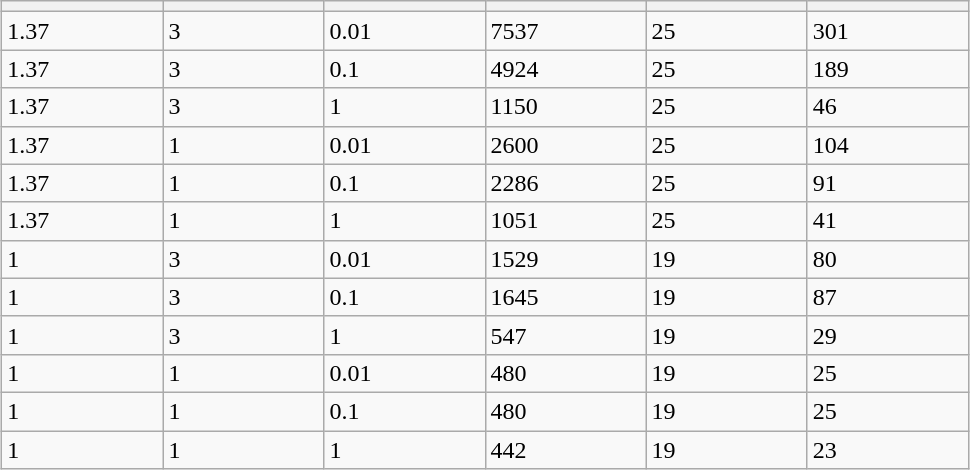<table style="margin: 1em auto 1em auto"| class="wikitable" border="1" style="margin: 1em auto 1em auto">
<tr>
<th></th>
<th></th>
<th></th>
<th></th>
<th></th>
<th></th>
</tr>
<tr>
<td width="100pt">1.37</td>
<td width="100pt">3</td>
<td width="100pt">0.01</td>
<td width="100pt">7537</td>
<td width="100pt">25</td>
<td width="100pt">301</td>
</tr>
<tr>
<td>1.37</td>
<td>3</td>
<td>0.1</td>
<td>4924</td>
<td>25</td>
<td>189</td>
</tr>
<tr>
<td>1.37</td>
<td>3</td>
<td>1</td>
<td>1150</td>
<td>25</td>
<td>46</td>
</tr>
<tr>
<td>1.37</td>
<td>1</td>
<td>0.01</td>
<td>2600</td>
<td>25</td>
<td>104</td>
</tr>
<tr>
<td>1.37</td>
<td>1</td>
<td>0.1</td>
<td>2286</td>
<td>25</td>
<td>91</td>
</tr>
<tr>
<td>1.37</td>
<td>1</td>
<td>1</td>
<td>1051</td>
<td>25</td>
<td>41</td>
</tr>
<tr>
<td>1</td>
<td>3</td>
<td>0.01</td>
<td>1529</td>
<td>19</td>
<td>80</td>
</tr>
<tr>
<td>1</td>
<td>3</td>
<td>0.1</td>
<td>1645</td>
<td>19</td>
<td>87</td>
</tr>
<tr>
<td>1</td>
<td>3</td>
<td>1</td>
<td>547</td>
<td>19</td>
<td>29</td>
</tr>
<tr>
<td>1</td>
<td>1</td>
<td>0.01</td>
<td>480</td>
<td>19</td>
<td>25</td>
</tr>
<tr>
<td>1</td>
<td>1</td>
<td>0.1</td>
<td>480</td>
<td>19</td>
<td>25</td>
</tr>
<tr>
<td>1</td>
<td>1</td>
<td>1</td>
<td>442</td>
<td>19</td>
<td>23</td>
</tr>
</table>
